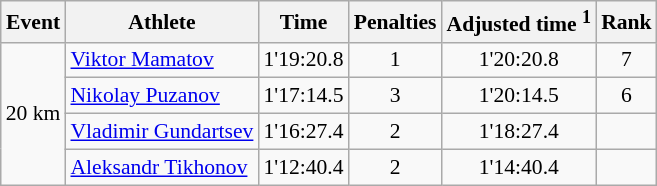<table class="wikitable" style="font-size:90%">
<tr>
<th>Event</th>
<th>Athlete</th>
<th>Time</th>
<th>Penalties</th>
<th>Adjusted time <sup>1</sup></th>
<th>Rank</th>
</tr>
<tr>
<td rowspan="4">20 km</td>
<td><a href='#'>Viktor Mamatov</a></td>
<td align="center">1'19:20.8</td>
<td align="center">1</td>
<td align="center">1'20:20.8</td>
<td align="center">7</td>
</tr>
<tr>
<td><a href='#'>Nikolay Puzanov</a></td>
<td align="center">1'17:14.5</td>
<td align="center">3</td>
<td align="center">1'20:14.5</td>
<td align="center">6</td>
</tr>
<tr>
<td><a href='#'>Vladimir Gundartsev</a></td>
<td align="center">1'16:27.4</td>
<td align="center">2</td>
<td align="center">1'18:27.4</td>
<td align="center"></td>
</tr>
<tr>
<td><a href='#'>Aleksandr Tikhonov</a></td>
<td align="center">1'12:40.4</td>
<td align="center">2</td>
<td align="center">1'14:40.4</td>
<td align="center"></td>
</tr>
</table>
